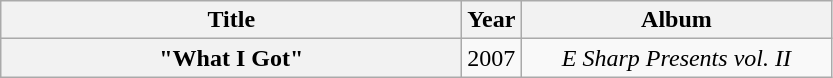<table class="wikitable plainrowheaders" style="text-align:center;">
<tr>
<th style="text-align:center; width:300px;">Title</th>
<th style="text-align:center;">Year</th>
<th style="text-align:center; width:200px;">Album</th>
</tr>
<tr>
<th scope="row">"What I Got"<br></th>
<td>2007</td>
<td><em>E Sharp Presents vol. II</em></td>
</tr>
</table>
